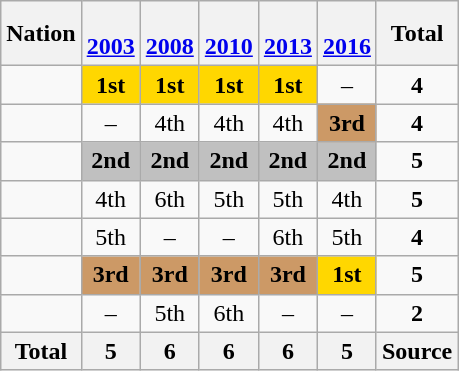<table class="wikitable" style="text-align:center">
<tr>
<th>Nation</th>
<th><br><a href='#'>2003</a></th>
<th><br><a href='#'>2008</a></th>
<th><br><a href='#'>2010</a></th>
<th><br><a href='#'>2013</a></th>
<th><br><a href='#'>2016</a></th>
<th>Total</th>
</tr>
<tr>
<td align=left></td>
<td bgcolor=gold><strong>1st</strong></td>
<td bgcolor=gold><strong>1st</strong></td>
<td bgcolor=gold><strong>1st</strong></td>
<td bgcolor=gold><strong>1st</strong></td>
<td>–</td>
<td><strong>4</strong></td>
</tr>
<tr>
<td align=left></td>
<td>–</td>
<td>4th</td>
<td>4th</td>
<td>4th</td>
<td bgcolor=cc9966><strong>3rd</strong></td>
<td><strong>4</strong></td>
</tr>
<tr>
<td align=left></td>
<td bgcolor=silver><strong>2nd</strong></td>
<td bgcolor=silver><strong>2nd</strong></td>
<td bgcolor=silver><strong>2nd</strong></td>
<td bgcolor=silver><strong>2nd</strong></td>
<td bgcolor=silver><strong>2nd</strong></td>
<td><strong>5</strong></td>
</tr>
<tr>
<td align=left></td>
<td>4th</td>
<td>6th</td>
<td>5th</td>
<td>5th</td>
<td>4th</td>
<td><strong>5</strong></td>
</tr>
<tr>
<td align=left></td>
<td>5th</td>
<td>–</td>
<td>–</td>
<td>6th</td>
<td>5th</td>
<td><strong>4</strong></td>
</tr>
<tr>
<td align=left></td>
<td bgcolor=cc9966><strong>3rd</strong></td>
<td bgcolor=cc9966><strong>3rd</strong></td>
<td bgcolor=cc9966><strong>3rd</strong></td>
<td bgcolor=cc9966><strong>3rd</strong></td>
<td bgcolor=gold><strong>1st</strong></td>
<td><strong>5</strong></td>
</tr>
<tr>
<td align=left></td>
<td>–</td>
<td>5th</td>
<td>6th</td>
<td>–</td>
<td>–</td>
<td><strong>2</strong></td>
</tr>
<tr>
<th>Total</th>
<th>5</th>
<th>6</th>
<th>6</th>
<th>6</th>
<th>5</th>
<th>Source</th>
</tr>
</table>
